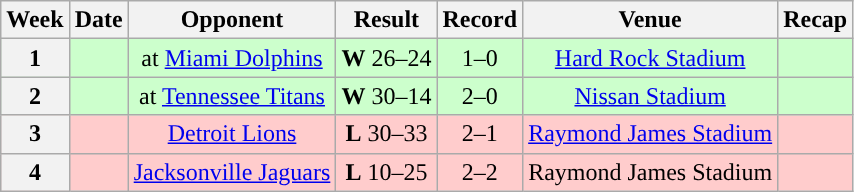<table class="wikitable" style="text-align:center">
<tr>
<th>Week</th>
<th>Date</th>
<th>Opponent</th>
<th>Result</th>
<th>Record</th>
<th>Venue</th>
<th>Recap</th>
</tr>
<tr style="background:#cfc">
<th>1</th>
<td></td>
<td>at <a href='#'>Miami Dolphins</a></td>
<td><strong>W</strong> 26–24</td>
<td>1–0</td>
<td><a href='#'>Hard Rock Stadium</a></td>
<td></td>
</tr>
<tr style="background:#cfc">
<th>2</th>
<td></td>
<td>at <a href='#'>Tennessee Titans</a></td>
<td><strong>W</strong> 30–14</td>
<td>2–0</td>
<td><a href='#'>Nissan Stadium</a></td>
<td></td>
</tr>
<tr style="background:#fcc">
<th>3</th>
<td></td>
<td><a href='#'>Detroit Lions</a></td>
<td><strong>L</strong> 30–33</td>
<td>2–1</td>
<td><a href='#'>Raymond James Stadium</a></td>
<td></td>
</tr>
<tr style="background:#fcc">
<th>4</th>
<td></td>
<td><a href='#'>Jacksonville Jaguars</a></td>
<td><strong>L</strong> 10–25</td>
<td>2–2</td>
<td>Raymond James Stadium</td>
<td></td>
</tr>
</table>
